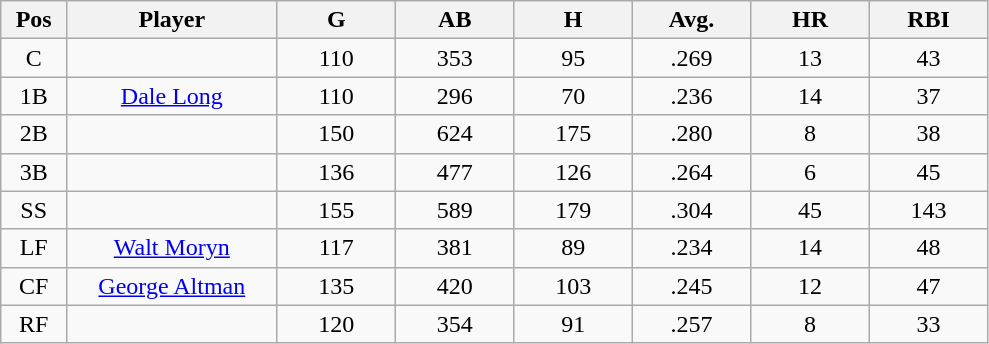<table class="wikitable sortable">
<tr>
<th bgcolor="#DDDDFF" width="5%">Pos</th>
<th bgcolor="#DDDDFF" width="16%">Player</th>
<th bgcolor="#DDDDFF" width="9%">G</th>
<th bgcolor="#DDDDFF" width="9%">AB</th>
<th bgcolor="#DDDDFF" width="9%">H</th>
<th bgcolor="#DDDDFF" width="9%">Avg.</th>
<th bgcolor="#DDDDFF" width="9%">HR</th>
<th bgcolor="#DDDDFF" width="9%">RBI</th>
</tr>
<tr align="center">
<td>C</td>
<td></td>
<td>110</td>
<td>353</td>
<td>95</td>
<td>.269</td>
<td>13</td>
<td>43</td>
</tr>
<tr align="center">
<td>1B</td>
<td><a href='#'>Dale Long</a></td>
<td>110</td>
<td>296</td>
<td>70</td>
<td>.236</td>
<td>14</td>
<td>37</td>
</tr>
<tr align=center>
<td>2B</td>
<td></td>
<td>150</td>
<td>624</td>
<td>175</td>
<td>.280</td>
<td>8</td>
<td>38</td>
</tr>
<tr align="center">
<td>3B</td>
<td></td>
<td>136</td>
<td>477</td>
<td>126</td>
<td>.264</td>
<td>6</td>
<td>45</td>
</tr>
<tr align="center">
<td>SS</td>
<td></td>
<td>155</td>
<td>589</td>
<td>179</td>
<td>.304</td>
<td>45</td>
<td>143</td>
</tr>
<tr align="center">
<td>LF</td>
<td><a href='#'>Walt Moryn</a></td>
<td>117</td>
<td>381</td>
<td>89</td>
<td>.234</td>
<td>14</td>
<td>48</td>
</tr>
<tr align=center>
<td>CF</td>
<td><a href='#'>George Altman</a></td>
<td>135</td>
<td>420</td>
<td>103</td>
<td>.245</td>
<td>12</td>
<td>47</td>
</tr>
<tr align=center>
<td>RF</td>
<td></td>
<td>120</td>
<td>354</td>
<td>91</td>
<td>.257</td>
<td>8</td>
<td>33</td>
</tr>
</table>
